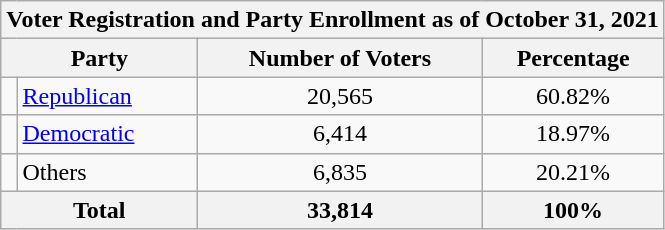<table class=wikitable>
<tr>
<th colspan = 6>Voter Registration and Party Enrollment as of October 31, 2021</th>
</tr>
<tr>
<th colspan = 2>Party</th>
<th>Number of Voters</th>
<th>Percentage</th>
</tr>
<tr>
<td></td>
<td><a href='#'>Republican</a></td>
<td align = center>20,565</td>
<td align = center>60.82%</td>
</tr>
<tr>
<td></td>
<td><a href='#'>Democratic</a></td>
<td align = center>6,414</td>
<td align = center>18.97%</td>
</tr>
<tr>
<td></td>
<td>Others</td>
<td align = center>6,835</td>
<td align = center>20.21%</td>
</tr>
<tr>
<th colspan = 2>Total</th>
<th align = center>33,814</th>
<th align = center>100%</th>
</tr>
</table>
